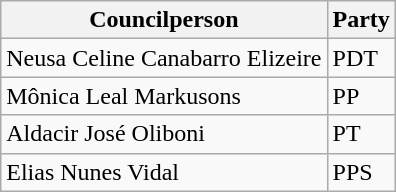<table class="wikitable">
<tr>
<th>Councilperson</th>
<th>Party</th>
</tr>
<tr>
<td>Neusa Celine Canabarro Elizeire</td>
<td>PDT</td>
</tr>
<tr>
<td>Mônica Leal Markusons</td>
<td>PP</td>
</tr>
<tr>
<td>Aldacir José Oliboni</td>
<td>PT</td>
</tr>
<tr>
<td>Elias Nunes Vidal</td>
<td>PPS</td>
</tr>
</table>
